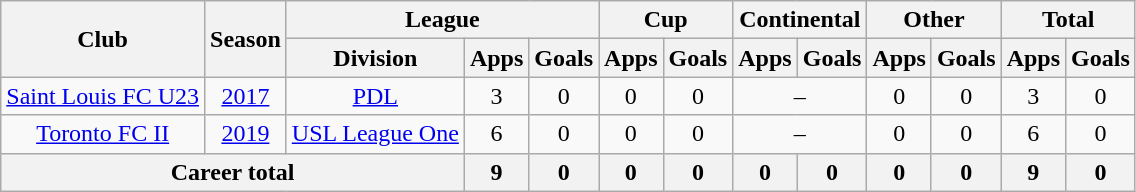<table class="wikitable" style="text-align: center">
<tr>
<th rowspan="2">Club</th>
<th rowspan="2">Season</th>
<th colspan="3">League</th>
<th colspan="2">Cup</th>
<th colspan="2">Continental</th>
<th colspan="2">Other</th>
<th colspan="2">Total</th>
</tr>
<tr>
<th>Division</th>
<th>Apps</th>
<th>Goals</th>
<th>Apps</th>
<th>Goals</th>
<th>Apps</th>
<th>Goals</th>
<th>Apps</th>
<th>Goals</th>
<th>Apps</th>
<th>Goals</th>
</tr>
<tr>
<td><a href='#'>Saint Louis FC U23</a></td>
<td><a href='#'>2017</a></td>
<td><a href='#'>PDL</a></td>
<td>3</td>
<td>0</td>
<td>0</td>
<td>0</td>
<td colspan="2">–</td>
<td>0</td>
<td>0</td>
<td>3</td>
<td>0</td>
</tr>
<tr>
<td><a href='#'>Toronto FC II</a></td>
<td><a href='#'>2019</a></td>
<td><a href='#'>USL League One</a></td>
<td>6</td>
<td>0</td>
<td>0</td>
<td>0</td>
<td colspan="2">–</td>
<td>0</td>
<td>0</td>
<td>6</td>
<td>0</td>
</tr>
<tr>
<th colspan=3>Career total</th>
<th>9</th>
<th>0</th>
<th>0</th>
<th>0</th>
<th>0</th>
<th>0</th>
<th>0</th>
<th>0</th>
<th>9</th>
<th>0</th>
</tr>
</table>
